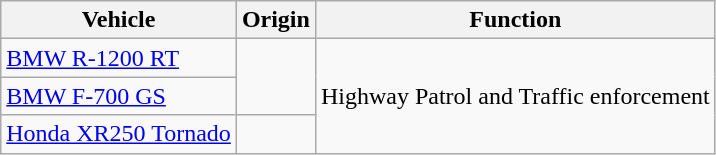<table class="wikitable">
<tr>
<th>Vehicle</th>
<th>Origin</th>
<th>Function</th>
</tr>
<tr>
<td><a href='#'>BMW R-1200 RT</a></td>
<td rowspan="2"></td>
<td rowspan="3">Highway Patrol and Traffic enforcement</td>
</tr>
<tr>
<td><a href='#'>BMW F-700 GS</a></td>
</tr>
<tr>
<td><a href='#'>Honda XR250 Tornado</a></td>
<td rowspan="1"></td>
</tr>
</table>
